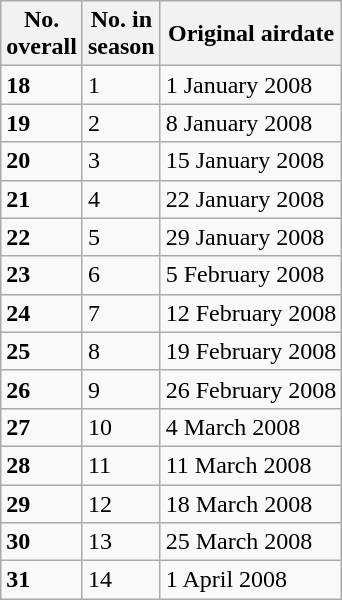<table class="wikitable sortable">
<tr>
<th>No.<br>overall</th>
<th>No. in<br>season</th>
<th>Original airdate</th>
</tr>
<tr>
<td><strong>18</strong></td>
<td>1</td>
<td>1 January 2008</td>
</tr>
<tr>
<td><strong>19</strong></td>
<td>2</td>
<td>8 January 2008</td>
</tr>
<tr>
<td><strong>20</strong></td>
<td>3</td>
<td>15 January 2008</td>
</tr>
<tr>
<td><strong>21</strong></td>
<td>4</td>
<td>22 January 2008</td>
</tr>
<tr>
<td><strong>22</strong></td>
<td>5</td>
<td>29 January 2008</td>
</tr>
<tr>
<td><strong>23</strong></td>
<td>6</td>
<td>5 February 2008</td>
</tr>
<tr>
<td><strong>24</strong></td>
<td>7</td>
<td>12 February 2008</td>
</tr>
<tr>
<td><strong>25</strong></td>
<td>8</td>
<td>19 February 2008</td>
</tr>
<tr>
<td><strong>26</strong></td>
<td>9</td>
<td>26 February 2008</td>
</tr>
<tr>
<td><strong>27</strong></td>
<td>10</td>
<td>4 March 2008</td>
</tr>
<tr>
<td><strong>28</strong></td>
<td>11</td>
<td>11 March 2008</td>
</tr>
<tr>
<td><strong>29</strong></td>
<td>12</td>
<td>18 March 2008</td>
</tr>
<tr>
<td><strong>30</strong></td>
<td>13</td>
<td>25 March 2008</td>
</tr>
<tr>
<td><strong>31</strong></td>
<td>14</td>
<td>1 April 2008</td>
</tr>
</table>
